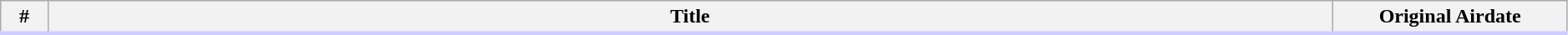<table class="wikitable" width="99%">
<tr style="border-bottom:3px solid #CCF">
<th width="3%">#</th>
<th>Title</th>
<th width="15%">Original Airdate<br>































</th>
</tr>
</table>
